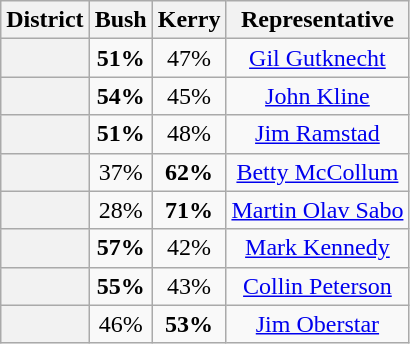<table class=wikitable>
<tr>
<th>District</th>
<th>Bush</th>
<th>Kerry</th>
<th>Representative</th>
</tr>
<tr align=center>
<th></th>
<td><strong>51%</strong></td>
<td>47%</td>
<td><a href='#'>Gil Gutknecht</a></td>
</tr>
<tr align=center>
<th></th>
<td><strong>54%</strong></td>
<td>45%</td>
<td><a href='#'>John Kline</a></td>
</tr>
<tr align=center>
<th></th>
<td><strong>51%</strong></td>
<td>48%</td>
<td><a href='#'>Jim Ramstad</a></td>
</tr>
<tr align=center>
<th></th>
<td>37%</td>
<td><strong>62%</strong></td>
<td><a href='#'>Betty McCollum</a></td>
</tr>
<tr align=center>
<th></th>
<td>28%</td>
<td><strong>71%</strong></td>
<td><a href='#'>Martin Olav Sabo</a></td>
</tr>
<tr align=center>
<th></th>
<td><strong>57%</strong></td>
<td>42%</td>
<td><a href='#'>Mark Kennedy</a></td>
</tr>
<tr align=center>
<th></th>
<td><strong>55%</strong></td>
<td>43%</td>
<td><a href='#'>Collin Peterson</a></td>
</tr>
<tr align=center>
<th></th>
<td>46%</td>
<td><strong>53%</strong></td>
<td><a href='#'>Jim Oberstar</a></td>
</tr>
</table>
